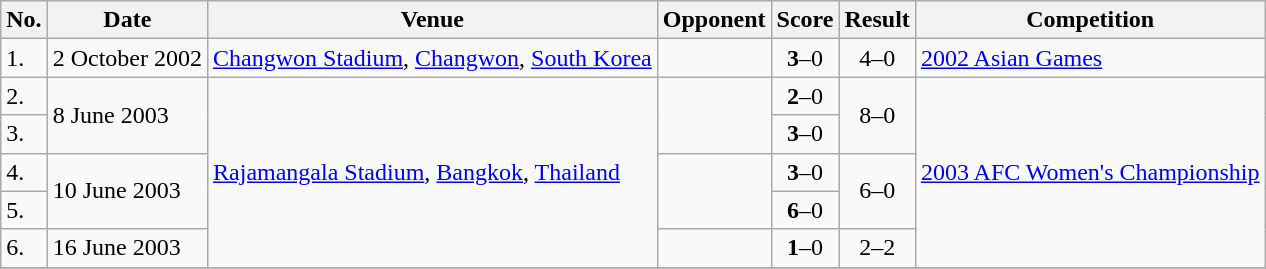<table class="wikitable">
<tr>
<th>No.</th>
<th>Date</th>
<th>Venue</th>
<th>Opponent</th>
<th>Score</th>
<th>Result</th>
<th>Competition</th>
</tr>
<tr>
<td>1.</td>
<td>2 October 2002</td>
<td><a href='#'>Changwon Stadium</a>, <a href='#'>Changwon</a>, <a href='#'>South Korea</a></td>
<td></td>
<td align=center><strong>3</strong>–0</td>
<td align=center>4–0</td>
<td><a href='#'>2002 Asian Games</a></td>
</tr>
<tr>
<td>2.</td>
<td rowspan=2>8 June 2003</td>
<td rowspan=5><a href='#'>Rajamangala Stadium</a>, <a href='#'>Bangkok</a>, <a href='#'>Thailand</a></td>
<td rowspan=2></td>
<td align=center><strong>2</strong>–0</td>
<td rowspan=2 align=center>8–0</td>
<td rowspan=5><a href='#'>2003 AFC Women's Championship</a></td>
</tr>
<tr>
<td>3.</td>
<td align=center><strong>3</strong>–0</td>
</tr>
<tr>
<td>4.</td>
<td rowspan=2>10 June 2003</td>
<td rowspan=2></td>
<td align=center><strong>3</strong>–0</td>
<td rowspan=2 align=center>6–0</td>
</tr>
<tr>
<td>5.</td>
<td align=center><strong>6</strong>–0</td>
</tr>
<tr>
<td>6.</td>
<td>16 June 2003</td>
<td></td>
<td align=center><strong>1</strong>–0</td>
<td align=center>2–2</td>
</tr>
<tr>
</tr>
</table>
